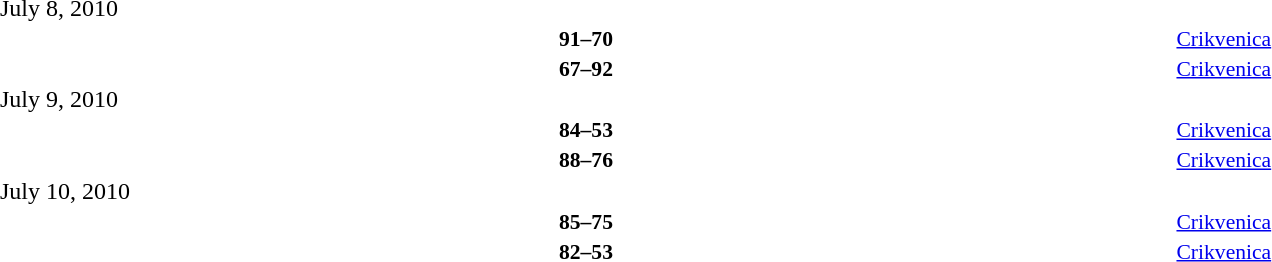<table style="width:100%;" cellspacing="1">
<tr>
<th width=25%></th>
<th width=3%></th>
<th width=6%></th>
<th width=3%></th>
<th width=25%></th>
</tr>
<tr>
<td>July 8, 2010</td>
</tr>
<tr style=font-size:90%>
<td align=right><strong></strong></td>
<td></td>
<td align=center><strong>91–70</strong></td>
<td></td>
<td><strong></strong></td>
<td><a href='#'>Crikvenica</a></td>
</tr>
<tr style=font-size:90%>
<td align=right><strong></strong></td>
<td></td>
<td align=center><strong>67–92</strong></td>
<td></td>
<td><strong></strong></td>
<td><a href='#'>Crikvenica</a></td>
</tr>
<tr>
<td>July 9, 2010</td>
</tr>
<tr style=font-size:90%>
<td align=right><strong></strong></td>
<td></td>
<td align=center><strong>84–53</strong></td>
<td></td>
<td><strong></strong></td>
<td><a href='#'>Crikvenica</a></td>
</tr>
<tr style=font-size:90%>
<td align=right><strong></strong></td>
<td></td>
<td align=center><strong>88–76</strong></td>
<td></td>
<td><strong></strong></td>
<td><a href='#'>Crikvenica</a></td>
</tr>
<tr>
<td>July 10, 2010</td>
</tr>
<tr style=font-size:90%>
<td align=right><strong></strong></td>
<td></td>
<td align=center><strong>85–75</strong></td>
<td></td>
<td><strong></strong></td>
<td><a href='#'>Crikvenica</a></td>
</tr>
<tr style=font-size:90%>
<td align=right><strong></strong></td>
<td></td>
<td align=center><strong>82–53</strong></td>
<td></td>
<td><strong></strong></td>
<td><a href='#'>Crikvenica</a></td>
</tr>
</table>
